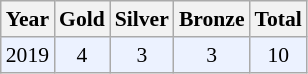<table class="sortable wikitable" style="font-size: 90%;">
<tr>
<th>Year</th>
<th>Gold</th>
<th>Silver</th>
<th>Bronze</th>
<th>Total</th>
</tr>
<tr style="background:#ECF2FF">
<td align="center">2019</td>
<td align="center">4</td>
<td align="center">3</td>
<td align="center">3</td>
<td align="center">10</td>
</tr>
</table>
